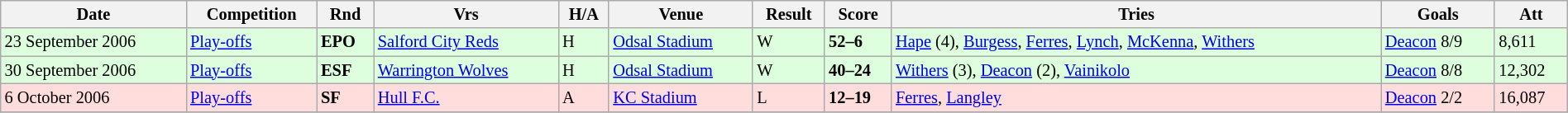<table class="wikitable" style="font-size:85%;" width="100%">
<tr>
<th>Date</th>
<th>Competition</th>
<th>Rnd</th>
<th>Vrs</th>
<th>H/A</th>
<th>Venue</th>
<th>Result</th>
<th>Score</th>
<th>Tries</th>
<th>Goals</th>
<th>Att</th>
</tr>
<tr style="background:#ddffdd;" width=20|>
<td>23 September 2006</td>
<td><a href='#'>Play-offs</a></td>
<td><strong>EPO</strong></td>
<td><a href='#'>Salford City Reds</a></td>
<td>H</td>
<td><a href='#'>Odsal Stadium</a></td>
<td>W</td>
<td><strong>52–6</strong></td>
<td><a href='#'>Hape</a> (4), <a href='#'>Burgess</a>, <a href='#'>Ferres</a>, <a href='#'>Lynch</a>, <a href='#'>McKenna</a>, <a href='#'>Withers</a></td>
<td><a href='#'>Deacon</a> 8/9</td>
<td>8,611</td>
</tr>
<tr style="background:#ddffdd;" width=20|>
<td>30 September 2006</td>
<td><a href='#'>Play-offs</a></td>
<td><strong>ESF</strong></td>
<td><a href='#'>Warrington Wolves</a></td>
<td>H</td>
<td><a href='#'>Odsal Stadium</a></td>
<td>W</td>
<td><strong>40–24</strong></td>
<td><a href='#'>Withers</a> (3), <a href='#'>Deacon</a> (2), <a href='#'>Vainikolo</a></td>
<td><a href='#'>Deacon</a> 8/8</td>
<td>12,302</td>
</tr>
<tr style="background:#ffdddd;" width=20|>
<td>6 October 2006</td>
<td><a href='#'>Play-offs</a></td>
<td><strong>SF</strong></td>
<td><a href='#'>Hull F.C.</a></td>
<td>A</td>
<td><a href='#'>KC Stadium</a></td>
<td>L</td>
<td><strong>12–19</strong></td>
<td><a href='#'>Ferres</a>, <a href='#'>Langley</a></td>
<td><a href='#'>Deacon</a> 2/2</td>
<td>16,087</td>
</tr>
<tr>
</tr>
</table>
